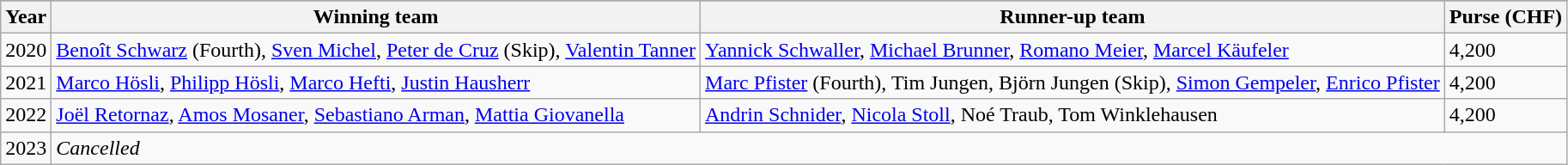<table class="wikitable">
<tr>
</tr>
<tr>
<th scope="col">Year</th>
<th scope="col">Winning team</th>
<th scope="col">Runner-up team</th>
<th scope="col">Purse (CHF)</th>
</tr>
<tr>
<td>2020</td>
<td> <a href='#'>Benoît Schwarz</a> (Fourth), <a href='#'>Sven Michel</a>, <a href='#'>Peter de Cruz</a> (Skip), <a href='#'>Valentin Tanner</a></td>
<td> <a href='#'>Yannick Schwaller</a>, <a href='#'>Michael Brunner</a>, <a href='#'>Romano Meier</a>, <a href='#'>Marcel Käufeler</a></td>
<td>4,200</td>
</tr>
<tr>
<td>2021</td>
<td> <a href='#'>Marco Hösli</a>, <a href='#'>Philipp Hösli</a>, <a href='#'>Marco Hefti</a>, <a href='#'>Justin Hausherr</a></td>
<td> <a href='#'>Marc Pfister</a> (Fourth), Tim Jungen, Björn Jungen (Skip), <a href='#'>Simon Gempeler</a>, <a href='#'>Enrico Pfister</a></td>
<td>4,200</td>
</tr>
<tr>
<td>2022</td>
<td> <a href='#'>Joël Retornaz</a>, <a href='#'>Amos Mosaner</a>, <a href='#'>Sebastiano Arman</a>, <a href='#'>Mattia Giovanella</a></td>
<td> <a href='#'>Andrin Schnider</a>, <a href='#'>Nicola Stoll</a>, Noé Traub, Tom Winklehausen</td>
<td>4,200</td>
</tr>
<tr>
<td>2023</td>
<td colspan="3"><em>Cancelled</em></td>
</tr>
</table>
